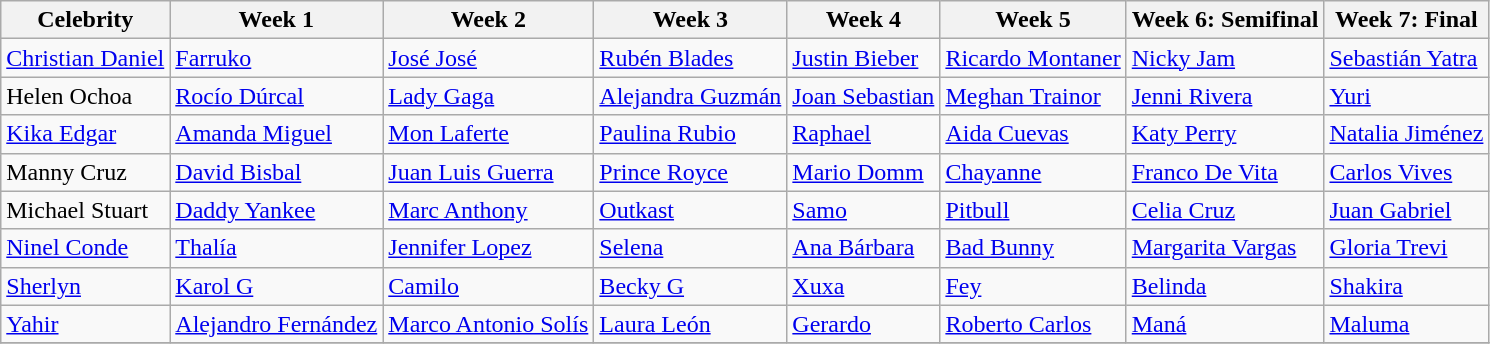<table class="wikitable">
<tr>
<th>Celebrity</th>
<th>Week 1</th>
<th>Week 2</th>
<th>Week 3</th>
<th>Week 4</th>
<th>Week 5</th>
<th>Week 6: Semifinal</th>
<th>Week 7: Final</th>
</tr>
<tr>
<td><a href='#'>Christian Daniel</a></td>
<td><a href='#'>Farruko</a></td>
<td><a href='#'>José José</a></td>
<td><a href='#'>Rubén Blades</a></td>
<td><a href='#'>Justin Bieber</a></td>
<td><a href='#'>Ricardo Montaner</a></td>
<td><a href='#'>Nicky Jam</a></td>
<td><a href='#'>Sebastián Yatra</a></td>
</tr>
<tr>
<td>Helen Ochoa</td>
<td><a href='#'>Rocío Dúrcal</a></td>
<td><a href='#'>Lady Gaga</a></td>
<td><a href='#'>Alejandra Guzmán</a></td>
<td><a href='#'>Joan Sebastian</a></td>
<td><a href='#'>Meghan Trainor</a></td>
<td><a href='#'>Jenni Rivera</a></td>
<td><a href='#'>Yuri</a></td>
</tr>
<tr>
<td><a href='#'>Kika Edgar</a></td>
<td><a href='#'>Amanda Miguel</a></td>
<td><a href='#'>Mon Laferte</a></td>
<td><a href='#'>Paulina Rubio</a></td>
<td><a href='#'>Raphael</a></td>
<td><a href='#'>Aida Cuevas</a></td>
<td><a href='#'>Katy Perry</a></td>
<td><a href='#'>Natalia Jiménez</a></td>
</tr>
<tr>
<td>Manny Cruz</td>
<td><a href='#'>David Bisbal</a></td>
<td><a href='#'>Juan Luis Guerra</a></td>
<td><a href='#'>Prince Royce</a></td>
<td><a href='#'>Mario Domm</a></td>
<td><a href='#'>Chayanne</a></td>
<td><a href='#'>Franco De Vita</a></td>
<td><a href='#'>Carlos Vives</a></td>
</tr>
<tr>
<td>Michael Stuart</td>
<td><a href='#'>Daddy Yankee</a></td>
<td><a href='#'>Marc Anthony</a></td>
<td><a href='#'>Outkast</a></td>
<td><a href='#'>Samo</a></td>
<td><a href='#'>Pitbull</a></td>
<td><a href='#'>Celia Cruz</a></td>
<td><a href='#'>Juan Gabriel</a></td>
</tr>
<tr>
<td><a href='#'>Ninel Conde</a></td>
<td><a href='#'>Thalía</a></td>
<td><a href='#'>Jennifer Lopez</a></td>
<td><a href='#'>Selena</a></td>
<td><a href='#'>Ana Bárbara</a></td>
<td><a href='#'>Bad Bunny</a></td>
<td><a href='#'>Margarita Vargas</a></td>
<td><a href='#'>Gloria Trevi</a></td>
</tr>
<tr>
<td><a href='#'>Sherlyn</a></td>
<td><a href='#'>Karol G</a></td>
<td><a href='#'>Camilo</a></td>
<td><a href='#'>Becky G</a></td>
<td><a href='#'>Xuxa</a></td>
<td><a href='#'>Fey</a></td>
<td><a href='#'>Belinda</a></td>
<td><a href='#'>Shakira</a></td>
</tr>
<tr>
<td><a href='#'>Yahir</a></td>
<td><a href='#'>Alejandro Fernández</a></td>
<td><a href='#'>Marco Antonio Solís</a></td>
<td><a href='#'>Laura León</a></td>
<td><a href='#'>Gerardo</a></td>
<td><a href='#'>Roberto Carlos</a></td>
<td><a href='#'>Maná</a></td>
<td><a href='#'>Maluma</a></td>
</tr>
<tr>
</tr>
</table>
